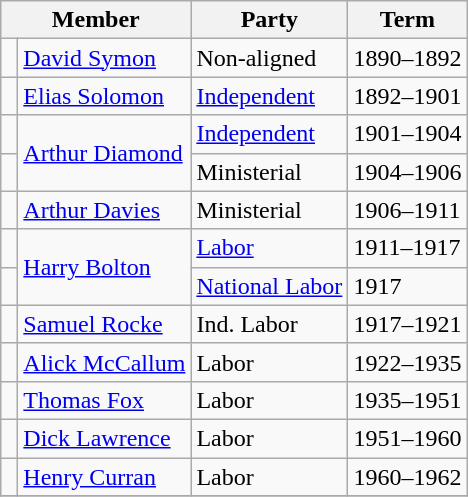<table class="wikitable">
<tr>
<th colspan="2">Member</th>
<th>Party</th>
<th>Term</th>
</tr>
<tr>
<td> </td>
<td><a href='#'>David Symon</a></td>
<td>Non-aligned</td>
<td>1890–1892</td>
</tr>
<tr>
<td> </td>
<td><a href='#'>Elias Solomon</a></td>
<td><a href='#'>Independent</a></td>
<td>1892–1901</td>
</tr>
<tr>
<td> </td>
<td rowspan="2"><a href='#'>Arthur Diamond</a></td>
<td><a href='#'>Independent</a></td>
<td>1901–1904</td>
</tr>
<tr>
<td> </td>
<td>Ministerial</td>
<td>1904–1906</td>
</tr>
<tr>
<td> </td>
<td><a href='#'>Arthur Davies</a></td>
<td>Ministerial</td>
<td>1906–1911</td>
</tr>
<tr>
<td> </td>
<td rowspan="2"><a href='#'>Harry Bolton</a></td>
<td><a href='#'>Labor</a></td>
<td>1911–1917</td>
</tr>
<tr>
<td> </td>
<td><a href='#'>National Labor</a></td>
<td>1917</td>
</tr>
<tr>
<td> </td>
<td><a href='#'>Samuel Rocke</a></td>
<td>Ind. Labor</td>
<td>1917–1921</td>
</tr>
<tr>
<td> </td>
<td><a href='#'>Alick McCallum</a></td>
<td>Labor</td>
<td>1922–1935</td>
</tr>
<tr>
<td> </td>
<td><a href='#'>Thomas Fox</a></td>
<td>Labor</td>
<td>1935–1951</td>
</tr>
<tr>
<td> </td>
<td><a href='#'>Dick Lawrence</a></td>
<td>Labor</td>
<td>1951–1960</td>
</tr>
<tr>
<td> </td>
<td><a href='#'>Henry Curran</a></td>
<td>Labor</td>
<td>1960–1962</td>
</tr>
<tr>
</tr>
</table>
